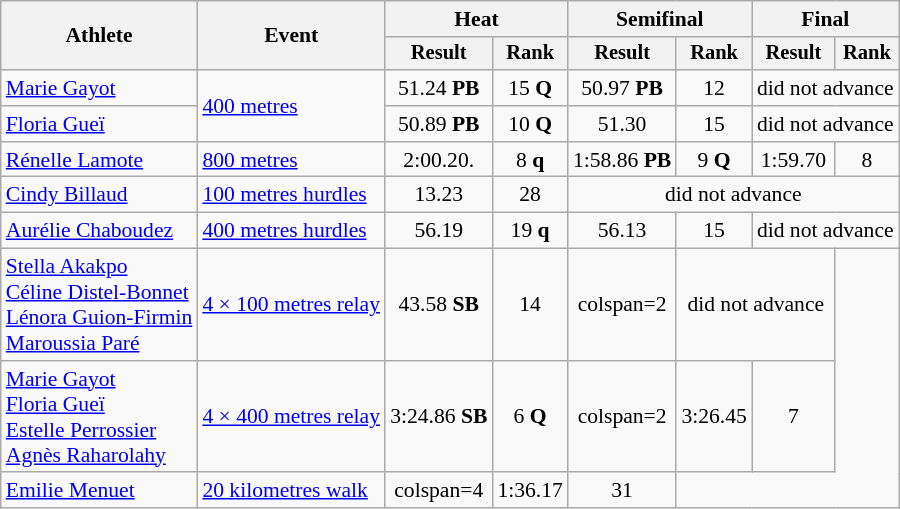<table class="wikitable" style="font-size:90%">
<tr>
<th rowspan="2">Athlete</th>
<th rowspan="2">Event</th>
<th colspan="2">Heat</th>
<th colspan="2">Semifinal</th>
<th colspan="2">Final</th>
</tr>
<tr style="font-size:95%">
<th>Result</th>
<th>Rank</th>
<th>Result</th>
<th>Rank</th>
<th>Result</th>
<th>Rank</th>
</tr>
<tr style=text-align:center>
<td style=text-align:left><a href='#'>Marie Gayot</a></td>
<td style=text-align:left rowspan=2><a href='#'>400 metres</a></td>
<td>51.24 <strong>PB</strong></td>
<td>15 <strong>Q</strong></td>
<td>50.97 <strong>PB</strong></td>
<td>12</td>
<td colspan=2>did not advance</td>
</tr>
<tr style=text-align:center>
<td style=text-align:left><a href='#'>Floria Gueï</a></td>
<td>50.89 <strong>PB</strong></td>
<td>10 <strong>Q</strong></td>
<td>51.30</td>
<td>15</td>
<td colspan=2>did not advance</td>
</tr>
<tr style=text-align:center>
<td style=text-align:left><a href='#'>Rénelle Lamote</a></td>
<td style=text-align:left><a href='#'>800 metres</a></td>
<td>2:00.20.</td>
<td>8 <strong>q</strong></td>
<td>1:58.86 <strong>PB</strong></td>
<td>9 <strong>Q</strong></td>
<td>1:59.70</td>
<td>8</td>
</tr>
<tr style=text-align:center>
<td style=text-align:left><a href='#'>Cindy Billaud</a></td>
<td style=text-align:left><a href='#'>100 metres hurdles</a></td>
<td>13.23</td>
<td>28</td>
<td colspan="4">did not advance</td>
</tr>
<tr style=text-align:center>
<td style=text-align:left><a href='#'>Aurélie Chaboudez</a></td>
<td style=text-align:left><a href='#'>400 metres hurdles</a></td>
<td>56.19</td>
<td>19 <strong>q</strong></td>
<td>56.13</td>
<td>15</td>
<td colspan=2>did not advance</td>
</tr>
<tr style=text-align:center>
<td style=text-align:left><a href='#'>Stella Akakpo</a><br><a href='#'>Céline Distel-Bonnet</a><br><a href='#'>Lénora Guion-Firmin</a><br><a href='#'>Maroussia Paré</a></td>
<td style=text-align:left><a href='#'>4 × 100 metres relay</a></td>
<td>43.58 <strong>SB</strong></td>
<td>14</td>
<td>colspan=2 </td>
<td colspan="2">did not advance</td>
</tr>
<tr style=text-align:center>
<td style=text-align:left><a href='#'>Marie Gayot</a><br><a href='#'>Floria Gueï</a><br><a href='#'>Estelle Perrossier</a><br><a href='#'>Agnès Raharolahy</a></td>
<td style=text-align:left><a href='#'>4 × 400 metres relay</a></td>
<td>3:24.86 <strong>SB</strong></td>
<td>6 <strong>Q</strong></td>
<td>colspan=2 </td>
<td>3:26.45</td>
<td>7</td>
</tr>
<tr style=text-align:center>
<td style=text-align:left><a href='#'>Emilie Menuet</a></td>
<td style=text-align:left><a href='#'>20 kilometres walk</a></td>
<td>colspan=4 </td>
<td>1:36.17</td>
<td>31</td>
</tr>
</table>
